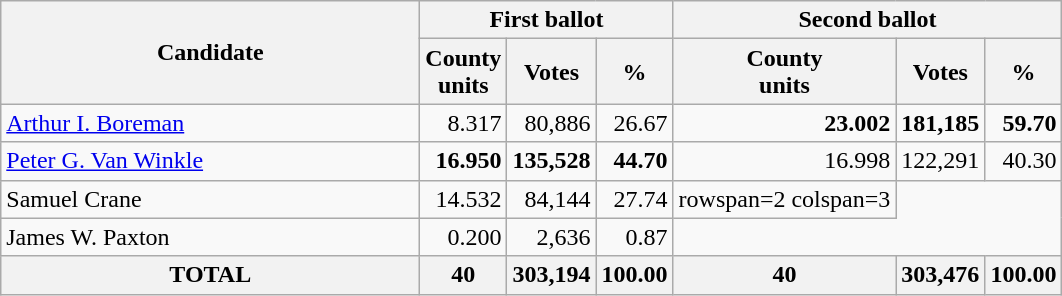<table class="wikitable sortable" style="text-align:right">
<tr>
<th rowspan=2 style="width: 17em">Candidate</th>
<th colspan=3>First ballot</th>
<th colspan=3>Second ballot</th>
</tr>
<tr>
<th>County<br>units</th>
<th>Votes</th>
<th>%</th>
<th>County<br>units</th>
<th>Votes</th>
<th>%</th>
</tr>
<tr>
<td align=left><a href='#'>Arthur I. Boreman</a></td>
<td>8.317</td>
<td>80,886</td>
<td>26.67</td>
<td><strong>23.002</strong></td>
<td><strong>181,185</strong></td>
<td><strong>59.70</strong></td>
</tr>
<tr>
<td align=left><a href='#'>Peter G. Van Winkle</a></td>
<td><strong>16.950</strong></td>
<td><strong>135,528</strong></td>
<td><strong>44.70</strong></td>
<td>16.998</td>
<td>122,291</td>
<td>40.30</td>
</tr>
<tr>
<td align=left>Samuel Crane</td>
<td>14.532</td>
<td>84,144</td>
<td>27.74</td>
<td>rowspan=2 colspan=3 </td>
</tr>
<tr>
<td align=left>James W. Paxton</td>
<td>0.200</td>
<td>2,636</td>
<td>0.87</td>
</tr>
<tr>
<th>TOTAL</th>
<th>40</th>
<th>303,194</th>
<th>100.00</th>
<th>40</th>
<th>303,476</th>
<th>100.00</th>
</tr>
</table>
